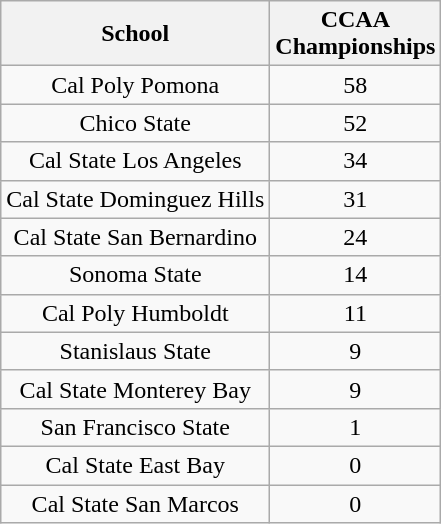<table class="wikitable" style="text-align:center">
<tr>
<th>School</th>
<th>CCAA<br>Championships<br></th>
</tr>
<tr>
<td>Cal Poly Pomona</td>
<td>58</td>
</tr>
<tr>
<td>Chico State</td>
<td>52</td>
</tr>
<tr>
<td>Cal State Los Angeles</td>
<td>34</td>
</tr>
<tr>
<td>Cal State Dominguez Hills</td>
<td>31</td>
</tr>
<tr>
<td>Cal State San Bernardino</td>
<td>24</td>
</tr>
<tr>
<td>Sonoma State</td>
<td>14</td>
</tr>
<tr>
<td>Cal Poly Humboldt</td>
<td>11</td>
</tr>
<tr>
<td>Stanislaus State</td>
<td>9</td>
</tr>
<tr>
<td>Cal State Monterey Bay</td>
<td>9</td>
</tr>
<tr>
<td>San Francisco State</td>
<td>1</td>
</tr>
<tr>
<td>Cal State East Bay</td>
<td>0</td>
</tr>
<tr>
<td>Cal State San Marcos</td>
<td>0</td>
</tr>
</table>
